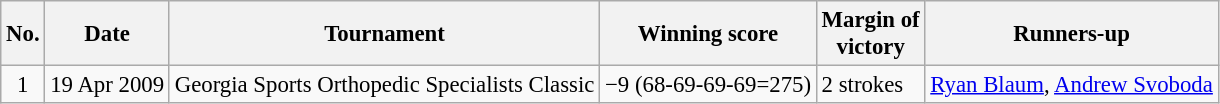<table class="wikitable" style="font-size:95%;">
<tr>
<th>No.</th>
<th>Date</th>
<th>Tournament</th>
<th>Winning score</th>
<th>Margin of<br>victory</th>
<th>Runners-up</th>
</tr>
<tr>
<td align=center>1</td>
<td align=right>19 Apr 2009</td>
<td>Georgia Sports Orthopedic Specialists Classic</td>
<td>−9 (68-69-69-69=275)</td>
<td>2 strokes</td>
<td> <a href='#'>Ryan Blaum</a>,  <a href='#'>Andrew Svoboda</a></td>
</tr>
</table>
